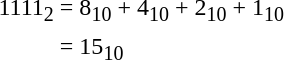<table>
<tr>
<td>1111<sub>2</sub></td>
<td>= 8<sub>10</sub> + 4<sub>10</sub> + 2<sub>10</sub> + 1<sub>10</sub></td>
</tr>
<tr>
<td> </td>
<td>= 15<sub>10</sub></td>
</tr>
</table>
